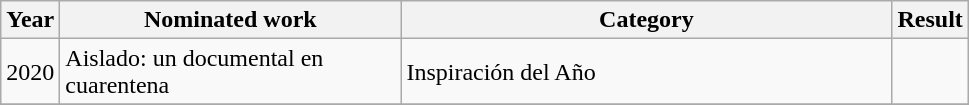<table class="wikitable">
<tr>
<th width="10">Year</th>
<th width="220">Nominated work</th>
<th width="320">Category</th>
<th width="30">Result</th>
</tr>
<tr>
<td>2020</td>
<td>Aislado: un documental en cuarentena</td>
<td>Inspiración del Año</td>
<td></td>
</tr>
<tr>
</tr>
</table>
